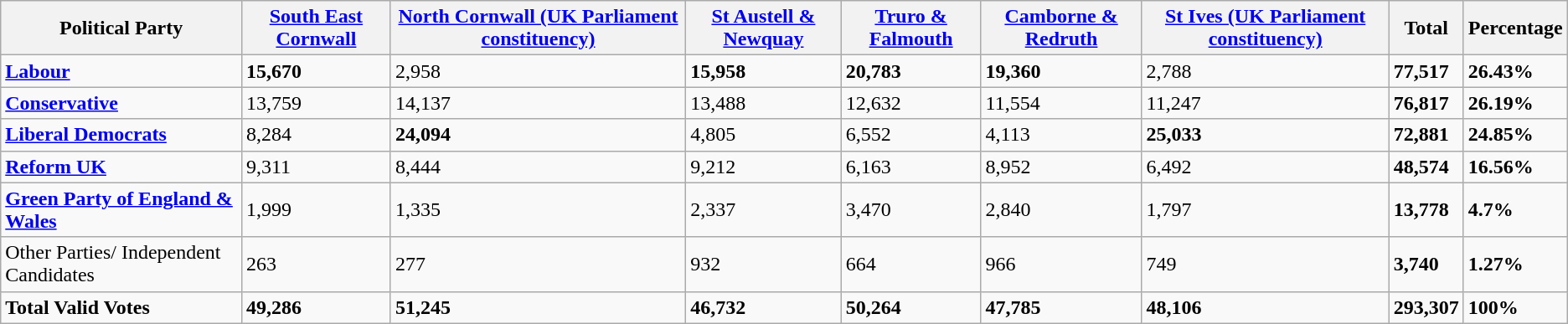<table class="wikitable sortable">
<tr>
<th>Political Party</th>
<th><a href='#'>South East Cornwall</a></th>
<th><a href='#'>North Cornwall (UK Parliament constituency)</a></th>
<th><a href='#'>St Austell & Newquay</a></th>
<th><a href='#'>Truro & Falmouth</a></th>
<th><a href='#'>Camborne & Redruth</a></th>
<th><a href='#'>St Ives (UK Parliament constituency)</a></th>
<th>Total</th>
<th>Percentage</th>
</tr>
<tr>
<td><strong><a href='#'>Labour</a></strong></td>
<td><strong>15,670</strong></td>
<td>2,958</td>
<td><strong>15,958</strong></td>
<td><strong>20,783</strong></td>
<td><strong>19,360</strong></td>
<td>2,788</td>
<td><strong>77,517</strong></td>
<td><strong>26.43%</strong></td>
</tr>
<tr>
<td><strong><a href='#'>Conservative</a></strong></td>
<td>13,759</td>
<td>14,137</td>
<td>13,488</td>
<td>12,632</td>
<td>11,554</td>
<td>11,247</td>
<td><strong>76,817</strong></td>
<td><strong>26.19%</strong></td>
</tr>
<tr>
<td><strong><a href='#'>Liberal Democrats</a></strong></td>
<td>8,284</td>
<td><strong>24,094</strong></td>
<td>4,805</td>
<td>6,552</td>
<td>4,113</td>
<td><strong>25,033</strong></td>
<td><strong>72,881</strong></td>
<td><strong>24.85%</strong></td>
</tr>
<tr>
<td><strong><a href='#'>Reform UK</a></strong></td>
<td>9,311</td>
<td>8,444</td>
<td>9,212</td>
<td>6,163</td>
<td>8,952</td>
<td>6,492</td>
<td><strong>48,574</strong></td>
<td><strong>16.56%</strong></td>
</tr>
<tr>
<td><strong><a href='#'>Green Party of England & Wales</a></strong></td>
<td>1,999</td>
<td>1,335</td>
<td>2,337</td>
<td>3,470</td>
<td>2,840</td>
<td>1,797</td>
<td><strong>13,778</strong></td>
<td><strong>4.7%</strong></td>
</tr>
<tr>
<td>Other Parties/ Independent Candidates</td>
<td>263</td>
<td>277</td>
<td>932</td>
<td>664</td>
<td>966</td>
<td>749</td>
<td><strong>3,740</strong></td>
<td><strong>1.27%</strong></td>
</tr>
<tr>
<td><strong>Total Valid Votes</strong></td>
<td><strong>49,286</strong></td>
<td><strong>51,245</strong></td>
<td><strong>46,732</strong></td>
<td><strong>50,264</strong></td>
<td><strong>47,785</strong></td>
<td><strong>48,106</strong></td>
<td><strong>293,307</strong></td>
<td><strong>100%</strong></td>
</tr>
</table>
